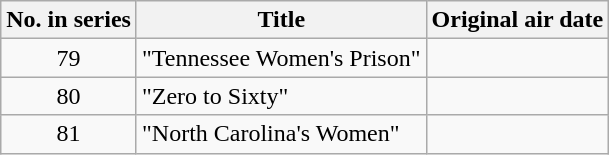<table class="wikitable plainrowheaders" style="text-align:center">
<tr>
<th scope="col">No. in series</th>
<th scope="col">Title</th>
<th scope="col">Original air date</th>
</tr>
<tr>
<td scope="row">79</td>
<td style="text-align:left">"Tennessee Women's Prison"</td>
<td></td>
</tr>
<tr>
<td scope="row">80</td>
<td style="text-align:left">"Zero to Sixty"</td>
<td></td>
</tr>
<tr>
<td scope="row">81</td>
<td style="text-align:left">"North Carolina's Women"</td>
<td></td>
</tr>
</table>
